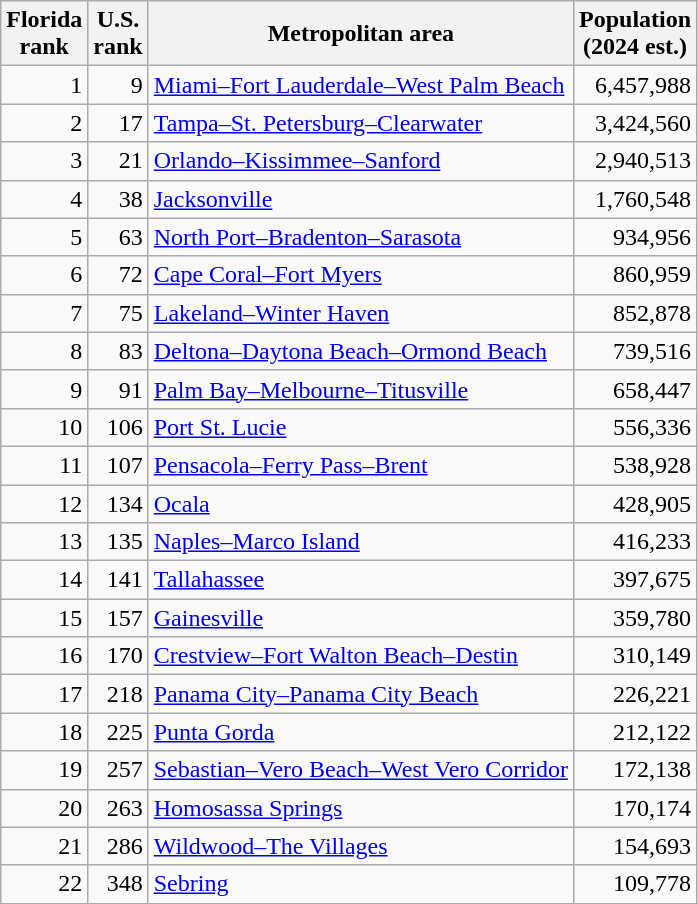<table class="wikitable">
<tr>
<th>Florida<br>rank</th>
<th>U.S.<br>rank</th>
<th>Metropolitan area</th>
<th>Population<br>(2024 est.)</th>
</tr>
<tr>
<td align=right>1</td>
<td align=right>9</td>
<td><a href='#'>Miami–Fort Lauderdale–West Palm Beach</a></td>
<td align=right>6,457,988</td>
</tr>
<tr>
<td align=right>2</td>
<td align=right>17</td>
<td><a href='#'>Tampa–St. Petersburg–Clearwater</a></td>
<td align=right>3,424,560</td>
</tr>
<tr>
<td align=right>3</td>
<td align=right>21</td>
<td><a href='#'>Orlando–Kissimmee–Sanford</a></td>
<td align=right>2,940,513</td>
</tr>
<tr>
<td align=right>4</td>
<td align=right>38</td>
<td><a href='#'>Jacksonville</a></td>
<td align=right>1,760,548</td>
</tr>
<tr>
<td align=right>5</td>
<td align=right>63</td>
<td><a href='#'>North Port–Bradenton–Sarasota</a></td>
<td align=right>934,956</td>
</tr>
<tr>
<td align=right>6</td>
<td align=right>72</td>
<td><a href='#'>Cape Coral–Fort Myers</a></td>
<td align=right>860,959</td>
</tr>
<tr>
<td align=right>7</td>
<td align=right>75</td>
<td><a href='#'>Lakeland–Winter Haven</a></td>
<td align=right>852,878</td>
</tr>
<tr>
<td align=right>8</td>
<td align=right>83</td>
<td><a href='#'>Deltona–Daytona Beach–Ormond Beach</a></td>
<td align=right>739,516</td>
</tr>
<tr>
<td align=right>9</td>
<td align=right>91</td>
<td><a href='#'>Palm Bay–Melbourne–Titusville</a></td>
<td align=right>658,447</td>
</tr>
<tr>
<td align="right">10</td>
<td align="right">106</td>
<td><a href='#'>Port St. Lucie</a></td>
<td align="right">556,336</td>
</tr>
<tr>
<td align="right">11</td>
<td align="right">107</td>
<td><a href='#'>Pensacola–Ferry Pass–Brent</a></td>
<td align="right">538,928</td>
</tr>
<tr>
<td align="right">12</td>
<td align="right">134</td>
<td><a href='#'>Ocala</a></td>
<td align="right">428,905</td>
</tr>
<tr>
<td align="right">13</td>
<td align="right">135</td>
<td><a href='#'>Naples–Marco Island</a></td>
<td align="right">416,233</td>
</tr>
<tr>
<td align="right">14</td>
<td align="right">141</td>
<td><a href='#'>Tallahassee</a></td>
<td align="right">397,675</td>
</tr>
<tr>
<td align=right>15</td>
<td align=right>157</td>
<td><a href='#'>Gainesville</a></td>
<td align=right>359,780</td>
</tr>
<tr>
<td align=right>16</td>
<td align=right>170</td>
<td><a href='#'>Crestview–Fort Walton Beach–Destin</a></td>
<td align=right>310,149</td>
</tr>
<tr>
<td align="right">17</td>
<td align="right">218</td>
<td><a href='#'>Panama City–Panama City Beach</a></td>
<td align="right">226,221</td>
</tr>
<tr>
<td align="right">18</td>
<td align="right">225</td>
<td><a href='#'>Punta Gorda</a></td>
<td align="right">212,122</td>
</tr>
<tr>
<td align=right>19</td>
<td align=right>257</td>
<td><a href='#'>Sebastian–Vero Beach–West Vero Corridor</a></td>
<td align=right>172,138</td>
</tr>
<tr>
<td align=right>20</td>
<td align=right>263</td>
<td><a href='#'>Homosassa Springs</a></td>
<td align=right>170,174</td>
</tr>
<tr>
<td align="right">21</td>
<td align="right">286</td>
<td><a href='#'>Wildwood–The Villages</a></td>
<td align="right">154,693</td>
</tr>
<tr>
<td align="right">22</td>
<td align="right">348</td>
<td><a href='#'>Sebring</a></td>
<td align="right">109,778</td>
</tr>
</table>
